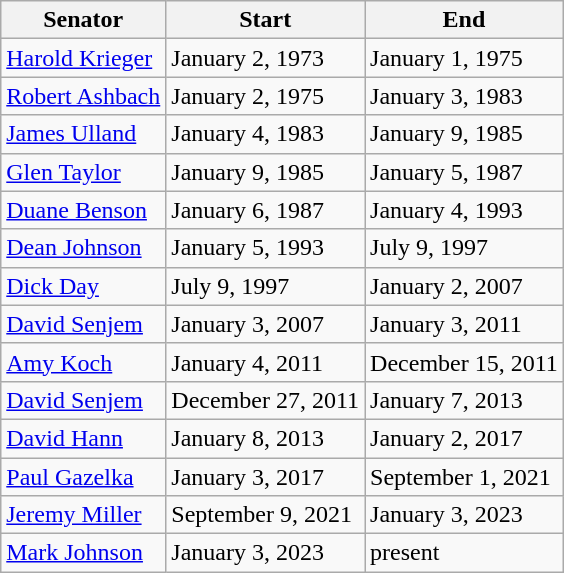<table class="wikitable">
<tr>
<th>Senator</th>
<th>Start</th>
<th>End</th>
</tr>
<tr>
<td><a href='#'>Harold Krieger</a></td>
<td>January 2, 1973</td>
<td>January 1, 1975</td>
</tr>
<tr>
<td><a href='#'>Robert Ashbach</a></td>
<td>January 2, 1975</td>
<td>January 3, 1983</td>
</tr>
<tr>
<td><a href='#'>James Ulland</a></td>
<td>January 4, 1983</td>
<td>January 9, 1985</td>
</tr>
<tr>
<td><a href='#'>Glen Taylor</a></td>
<td>January 9, 1985</td>
<td>January 5, 1987</td>
</tr>
<tr>
<td><a href='#'>Duane Benson</a></td>
<td>January 6, 1987</td>
<td>January 4, 1993</td>
</tr>
<tr>
<td><a href='#'>Dean Johnson</a></td>
<td>January 5, 1993</td>
<td>July 9, 1997</td>
</tr>
<tr>
<td><a href='#'>Dick Day</a></td>
<td>July 9, 1997</td>
<td>January 2, 2007</td>
</tr>
<tr>
<td><a href='#'>David Senjem</a></td>
<td>January 3, 2007</td>
<td>January 3, 2011</td>
</tr>
<tr>
<td><a href='#'>Amy Koch</a></td>
<td>January 4, 2011</td>
<td>December 15, 2011</td>
</tr>
<tr>
<td><a href='#'>David Senjem</a></td>
<td>December 27, 2011</td>
<td>January 7, 2013</td>
</tr>
<tr>
<td><a href='#'>David Hann</a></td>
<td>January 8, 2013</td>
<td>January 2, 2017</td>
</tr>
<tr>
<td><a href='#'>Paul Gazelka</a></td>
<td>January 3, 2017</td>
<td>September 1, 2021</td>
</tr>
<tr>
<td><a href='#'>Jeremy Miller</a></td>
<td>September 9, 2021</td>
<td>January 3, 2023</td>
</tr>
<tr>
<td><a href='#'>Mark Johnson</a></td>
<td>January 3, 2023</td>
<td>present</td>
</tr>
</table>
